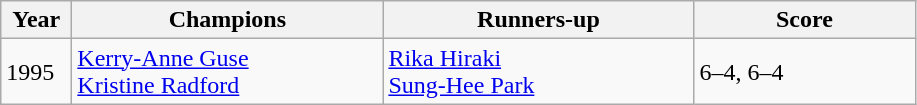<table class="wikitable">
<tr>
<th style="width:40px">Year</th>
<th style="width:200px">Champions</th>
<th style="width:200px">Runners-up</th>
<th style="width:140px" class="unsortable">Score</th>
</tr>
<tr>
<td>1995</td>
<td> <a href='#'>Kerry-Anne Guse</a> <br>  <a href='#'>Kristine Radford</a></td>
<td> <a href='#'>Rika Hiraki</a> <br>  <a href='#'>Sung-Hee Park</a></td>
<td>6–4, 6–4</td>
</tr>
</table>
